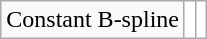<table class="wikitable">
<tr>
<td style="text-align: center;">Constant B-spline<br></td>
<td valign="top" style="background: #ffffff;"></td>
<td valign="top" style="background: #ffffff;"></td>
</tr>
</table>
